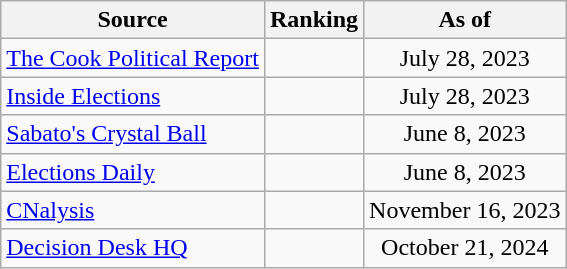<table class="wikitable" style="text-align:center">
<tr>
<th>Source</th>
<th>Ranking</th>
<th>As of</th>
</tr>
<tr>
<td align=left><a href='#'>The Cook Political Report</a></td>
<td></td>
<td>July 28, 2023</td>
</tr>
<tr>
<td align=left><a href='#'>Inside Elections</a></td>
<td></td>
<td>July 28, 2023</td>
</tr>
<tr>
<td align=left><a href='#'>Sabato's Crystal Ball</a></td>
<td></td>
<td>June 8, 2023</td>
</tr>
<tr>
<td align=left><a href='#'>Elections Daily</a></td>
<td></td>
<td>June 8, 2023</td>
</tr>
<tr>
<td align=left><a href='#'>CNalysis</a></td>
<td></td>
<td>November 16, 2023</td>
</tr>
<tr>
<td align=left><a href='#'>Decision Desk HQ</a></td>
<td></td>
<td>October 21, 2024</td>
</tr>
</table>
